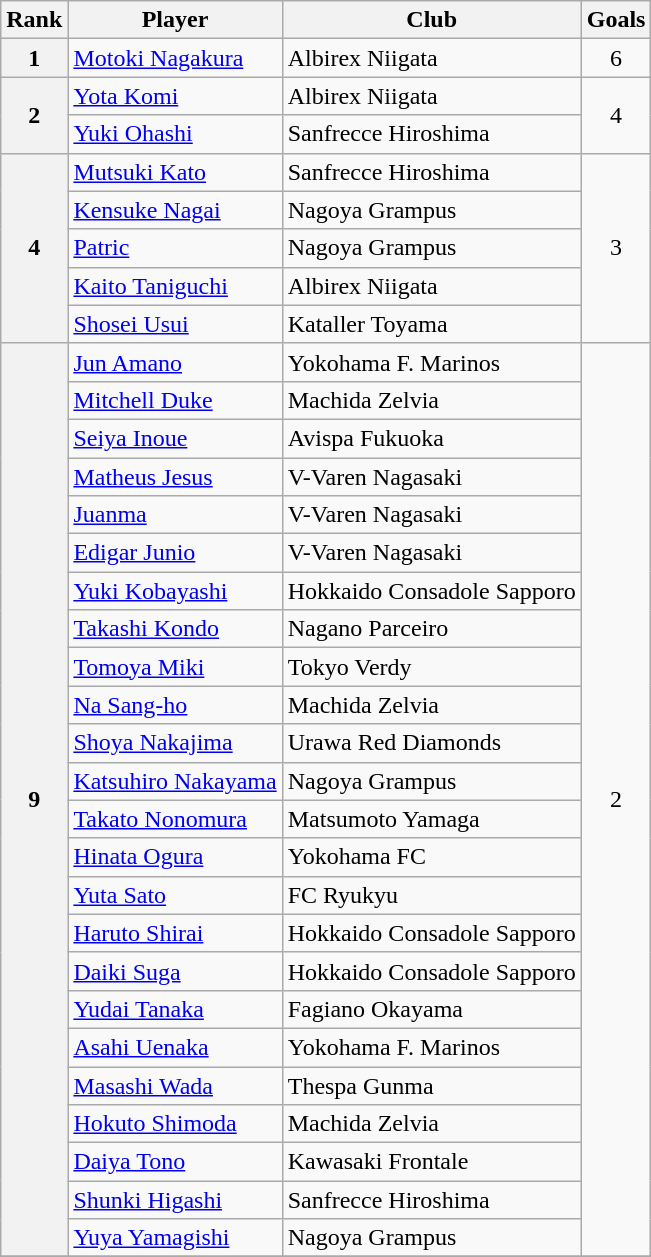<table class="wikitable" style="text-align:center">
<tr>
<th>Rank</th>
<th>Player</th>
<th>Club</th>
<th>Goals</th>
</tr>
<tr>
<th rowspan=1>1</th>
<td align="left"> <a href='#'>Motoki Nagakura</a></td>
<td align="left">Albirex Niigata</td>
<td rowspan=1>6</td>
</tr>
<tr>
<th rowspan=2>2</th>
<td align="left"> <a href='#'>Yota Komi</a></td>
<td align="left">Albirex Niigata</td>
<td rowspan=2>4</td>
</tr>
<tr>
<td align="left"> <a href='#'>Yuki Ohashi</a></td>
<td align="left">Sanfrecce Hiroshima</td>
</tr>
<tr>
<th rowspan=5>4</th>
<td align="left"> <a href='#'>Mutsuki Kato</a></td>
<td align="left">Sanfrecce Hiroshima</td>
<td rowspan=5>3</td>
</tr>
<tr>
<td align="left"> <a href='#'>Kensuke Nagai</a></td>
<td align="left">Nagoya Grampus</td>
</tr>
<tr>
<td align="left"> <a href='#'>Patric</a></td>
<td align="left">Nagoya Grampus</td>
</tr>
<tr>
<td align="left"> <a href='#'>Kaito Taniguchi</a></td>
<td align="left">Albirex Niigata</td>
</tr>
<tr>
<td align="left"> <a href='#'>Shosei Usui</a></td>
<td align="left">Kataller Toyama</td>
</tr>
<tr>
<th rowspan=24>9</th>
<td align="left"> <a href='#'>Jun Amano</a></td>
<td align="left">Yokohama F. Marinos</td>
<td rowspan=24>2</td>
</tr>
<tr>
<td align="left"> <a href='#'>Mitchell Duke</a></td>
<td align="left">Machida Zelvia</td>
</tr>
<tr>
<td align="left"> <a href='#'>Seiya Inoue</a></td>
<td align="left">Avispa Fukuoka</td>
</tr>
<tr>
<td align="left"> <a href='#'>Matheus Jesus</a></td>
<td align="left">V-Varen Nagasaki</td>
</tr>
<tr>
<td align="left"> <a href='#'>Juanma</a></td>
<td align="left">V-Varen Nagasaki</td>
</tr>
<tr>
<td align="left"> <a href='#'>Edigar Junio</a></td>
<td align="left">V-Varen Nagasaki</td>
</tr>
<tr>
<td align="left"> <a href='#'>Yuki Kobayashi</a></td>
<td align="left">Hokkaido Consadole Sapporo</td>
</tr>
<tr>
<td align="left"> <a href='#'>Takashi Kondo</a></td>
<td align="left">Nagano Parceiro</td>
</tr>
<tr>
<td align="left"> <a href='#'>Tomoya Miki</a></td>
<td align="left">Tokyo Verdy</td>
</tr>
<tr>
<td align="left"> <a href='#'>Na Sang-ho</a></td>
<td align="left">Machida Zelvia</td>
</tr>
<tr>
<td align="left"> <a href='#'>Shoya Nakajima</a></td>
<td align="left">Urawa Red Diamonds</td>
</tr>
<tr>
<td align="left"> <a href='#'>Katsuhiro Nakayama</a></td>
<td align="left">Nagoya Grampus</td>
</tr>
<tr>
<td align="left"> <a href='#'>Takato Nonomura</a></td>
<td align="left">Matsumoto Yamaga</td>
</tr>
<tr>
<td align="left"> <a href='#'>Hinata Ogura</a></td>
<td align="left">Yokohama FC</td>
</tr>
<tr>
<td align="left"> <a href='#'>Yuta Sato</a></td>
<td align="left">FC Ryukyu</td>
</tr>
<tr>
<td align="left"> <a href='#'>Haruto Shirai</a></td>
<td align="left">Hokkaido Consadole Sapporo</td>
</tr>
<tr>
<td align="left"> <a href='#'>Daiki Suga</a></td>
<td align="left">Hokkaido Consadole Sapporo</td>
</tr>
<tr>
<td align="left"> <a href='#'>Yudai Tanaka</a></td>
<td align="left">Fagiano Okayama</td>
</tr>
<tr>
<td align="left"> <a href='#'>Asahi Uenaka</a></td>
<td align="left">Yokohama F. Marinos</td>
</tr>
<tr>
<td align="left"> <a href='#'>Masashi Wada</a></td>
<td align="left">Thespa Gunma</td>
</tr>
<tr>
<td align="left"> <a href='#'>Hokuto Shimoda</a></td>
<td align="left">Machida Zelvia</td>
</tr>
<tr>
<td align="left"> <a href='#'>Daiya Tono</a></td>
<td align="left">Kawasaki Frontale</td>
</tr>
<tr>
<td align="left"> <a href='#'>Shunki Higashi</a></td>
<td align="left">Sanfrecce Hiroshima</td>
</tr>
<tr>
<td align="left"> <a href='#'>Yuya Yamagishi</a></td>
<td align="left">Nagoya Grampus</td>
</tr>
<tr>
</tr>
</table>
